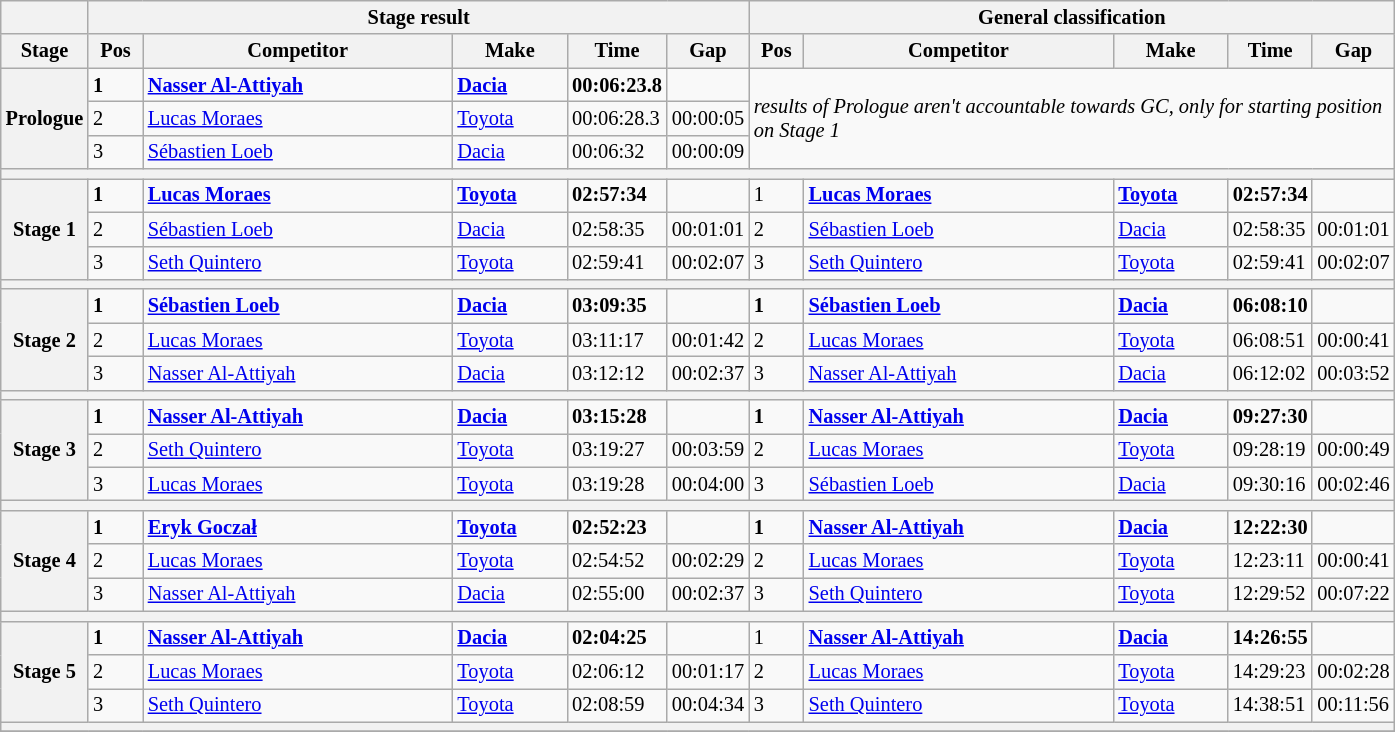<table class="wikitable" style="font-size:85%;">
<tr>
<th></th>
<th colspan=5>Stage result</th>
<th colspan=5>General classification</th>
</tr>
<tr>
<th width="40px">Stage</th>
<th width="30px">Pos</th>
<th width="200px">Competitor</th>
<th width="70px">Make</th>
<th width="40px">Time</th>
<th width="40px">Gap</th>
<th width="30px">Pos</th>
<th width="200px">Competitor</th>
<th width="70px">Make</th>
<th width="40px">Time</th>
<th width="40px">Gap</th>
</tr>
<tr>
<th rowspan=3>Prologue</th>
<td><strong>1</strong></td>
<td><strong> <a href='#'>Nasser Al-Attiyah</a></strong></td>
<td><strong><a href='#'>Dacia</a></strong></td>
<td><strong>00:06:23.8</strong></td>
<td></td>
<td colspan=5 rowspan=3><em>results of Prologue aren't accountable towards GC, only for starting position on Stage 1</em></td>
</tr>
<tr>
<td>2</td>
<td> <a href='#'>Lucas Moraes</a></td>
<td><a href='#'>Toyota</a></td>
<td>00:06:28.3</td>
<td>00:00:05</td>
</tr>
<tr>
<td>3</td>
<td> <a href='#'>Sébastien Loeb</a></td>
<td><a href='#'>Dacia</a></td>
<td>00:06:32</td>
<td>00:00:09</td>
</tr>
<tr>
<th colspan=11></th>
</tr>
<tr>
<th rowspan=3>Stage 1</th>
<td><strong>1</strong></td>
<td><strong> <a href='#'>Lucas Moraes</a></strong></td>
<td><strong><a href='#'>Toyota</a></strong></td>
<td><strong>02:57:34</strong></td>
<td></td>
<td>1</td>
<td><strong> <a href='#'>Lucas Moraes</a></strong></td>
<td><strong><a href='#'>Toyota</a></strong></td>
<td><strong>02:57:34</strong></td>
<td></td>
</tr>
<tr>
<td>2</td>
<td> <a href='#'>Sébastien Loeb</a></td>
<td><a href='#'>Dacia</a></td>
<td>02:58:35</td>
<td>00:01:01</td>
<td>2</td>
<td> <a href='#'>Sébastien Loeb</a></td>
<td><a href='#'>Dacia</a></td>
<td>02:58:35</td>
<td>00:01:01</td>
</tr>
<tr>
<td>3</td>
<td> <a href='#'>Seth Quintero</a></td>
<td><a href='#'>Toyota</a></td>
<td>02:59:41</td>
<td>00:02:07</td>
<td>3</td>
<td> <a href='#'>Seth Quintero</a></td>
<td><a href='#'>Toyota</a></td>
<td>02:59:41</td>
<td>00:02:07</td>
</tr>
<tr>
<th colspan=11></th>
</tr>
<tr>
<th rowspan=3>Stage 2</th>
<td><strong>1</strong></td>
<td><strong> <a href='#'>Sébastien Loeb</a></strong></td>
<td><strong><a href='#'>Dacia</a></strong></td>
<td><strong>03:09:35</strong></td>
<td></td>
<td><strong>1</strong></td>
<td><strong> <a href='#'>Sébastien Loeb</a></strong></td>
<td><strong><a href='#'>Dacia</a></strong></td>
<td><strong>06:08:10</strong></td>
<td></td>
</tr>
<tr>
<td>2</td>
<td> <a href='#'>Lucas Moraes</a></td>
<td><a href='#'>Toyota</a></td>
<td>03:11:17</td>
<td>00:01:42</td>
<td>2</td>
<td> <a href='#'>Lucas Moraes</a></td>
<td><a href='#'>Toyota</a></td>
<td>06:08:51</td>
<td>00:00:41</td>
</tr>
<tr>
<td>3</td>
<td> <a href='#'>Nasser Al-Attiyah</a></td>
<td><a href='#'>Dacia</a></td>
<td>03:12:12</td>
<td>00:02:37</td>
<td>3</td>
<td> <a href='#'>Nasser Al-Attiyah</a></td>
<td><a href='#'>Dacia</a></td>
<td>06:12:02</td>
<td>00:03:52</td>
</tr>
<tr>
<th colspan=11></th>
</tr>
<tr>
<th rowspan=3>Stage 3</th>
<td><strong>1</strong></td>
<td><strong> <a href='#'>Nasser Al-Attiyah</a></strong></td>
<td><strong><a href='#'>Dacia</a></strong></td>
<td><strong>03:15:28</strong></td>
<td></td>
<td><strong>1</strong></td>
<td><strong> <a href='#'>Nasser Al-Attiyah</a></strong></td>
<td><strong><a href='#'>Dacia</a></strong></td>
<td><strong>09:27:30</strong></td>
<td></td>
</tr>
<tr>
<td>2</td>
<td> <a href='#'>Seth Quintero</a></td>
<td><a href='#'>Toyota</a></td>
<td>03:19:27</td>
<td>00:03:59</td>
<td>2</td>
<td> <a href='#'>Lucas Moraes</a></td>
<td><a href='#'>Toyota</a></td>
<td>09:28:19</td>
<td>00:00:49</td>
</tr>
<tr>
<td>3</td>
<td> <a href='#'>Lucas Moraes</a></td>
<td><a href='#'>Toyota</a></td>
<td>03:19:28</td>
<td>00:04:00</td>
<td>3</td>
<td> <a href='#'>Sébastien Loeb</a></td>
<td><a href='#'>Dacia</a></td>
<td>09:30:16</td>
<td>00:02:46</td>
</tr>
<tr>
<th colspan=11></th>
</tr>
<tr>
<th rowspan=3>Stage 4</th>
<td><strong>1</strong></td>
<td><strong> <a href='#'>Eryk Goczał</a></strong></td>
<td><strong><a href='#'>Toyota</a></strong></td>
<td><strong>02:52:23</strong></td>
<td></td>
<td><strong>1</strong></td>
<td><strong> <a href='#'>Nasser Al-Attiyah</a></strong></td>
<td><strong><a href='#'>Dacia</a></strong></td>
<td><strong>12:22:30</strong></td>
<td></td>
</tr>
<tr>
<td>2</td>
<td> <a href='#'>Lucas Moraes</a></td>
<td><a href='#'>Toyota</a></td>
<td>02:54:52</td>
<td>00:02:29</td>
<td>2</td>
<td> <a href='#'>Lucas Moraes</a></td>
<td><a href='#'>Toyota</a></td>
<td>12:23:11</td>
<td>00:00:41</td>
</tr>
<tr>
<td>3</td>
<td> <a href='#'>Nasser Al-Attiyah</a></td>
<td><a href='#'>Dacia</a></td>
<td>02:55:00</td>
<td>00:02:37</td>
<td>3</td>
<td> <a href='#'>Seth Quintero</a></td>
<td><a href='#'>Toyota</a></td>
<td>12:29:52</td>
<td>00:07:22</td>
</tr>
<tr>
<th colspan=11></th>
</tr>
<tr>
<th rowspan=3>Stage 5</th>
<td><strong>1</strong></td>
<td><strong> <a href='#'>Nasser Al-Attiyah</a></strong></td>
<td><strong><a href='#'>Dacia</a></strong></td>
<td><strong>02:04:25</strong></td>
<td></td>
<td>1</td>
<td><strong> <a href='#'>Nasser Al-Attiyah</a></strong></td>
<td><strong><a href='#'>Dacia</a></strong></td>
<td><strong>14:26:55</strong></td>
<td></td>
</tr>
<tr>
<td>2</td>
<td> <a href='#'>Lucas Moraes</a></td>
<td><a href='#'>Toyota</a></td>
<td>02:06:12</td>
<td>00:01:17</td>
<td>2</td>
<td> <a href='#'>Lucas Moraes</a></td>
<td><a href='#'>Toyota</a></td>
<td>14:29:23</td>
<td>00:02:28</td>
</tr>
<tr>
<td>3</td>
<td> <a href='#'>Seth Quintero</a></td>
<td><a href='#'>Toyota</a></td>
<td>02:08:59</td>
<td>00:04:34</td>
<td>3</td>
<td> <a href='#'>Seth Quintero</a></td>
<td><a href='#'>Toyota</a></td>
<td>14:38:51</td>
<td>00:11:56</td>
</tr>
<tr>
<th colspan=11></th>
</tr>
<tr>
</tr>
</table>
